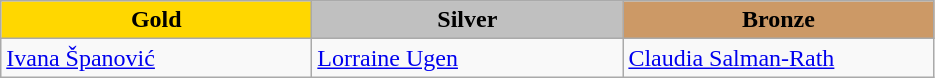<table class="wikitable" style="text-align:left">
<tr align="center">
<td width=200 bgcolor=gold><strong>Gold</strong></td>
<td width=200 bgcolor=silver><strong>Silver</strong></td>
<td width=200 bgcolor=CC9966><strong>Bronze</strong></td>
</tr>
<tr>
<td><a href='#'>Ivana Španović</a><br><em></em></td>
<td><a href='#'>Lorraine Ugen</a><br><em></em></td>
<td><a href='#'>Claudia Salman-Rath</a><br><em></em></td>
</tr>
</table>
